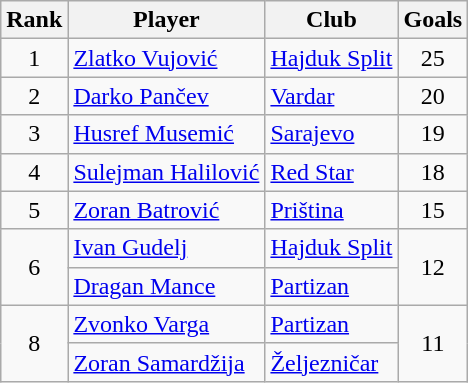<table class="wikitable">
<tr>
<th>Rank</th>
<th>Player</th>
<th>Club</th>
<th>Goals</th>
</tr>
<tr>
<td rowspan=1 align=center>1</td>
<td> <a href='#'>Zlatko Vujović</a></td>
<td><a href='#'>Hajduk Split</a></td>
<td align=center>25</td>
</tr>
<tr>
<td rowspan=1 align=center>2</td>
<td> <a href='#'>Darko Pančev</a></td>
<td><a href='#'>Vardar</a></td>
<td align=center>20</td>
</tr>
<tr>
<td rowspan=1 align=center>3</td>
<td> <a href='#'>Husref Musemić</a></td>
<td><a href='#'>Sarajevo</a></td>
<td align=center>19</td>
</tr>
<tr>
<td rowspan=1 align=center>4</td>
<td> <a href='#'>Sulejman Halilović</a></td>
<td><a href='#'>Red Star</a></td>
<td align=center>18</td>
</tr>
<tr>
<td rowspan=1 align=center>5</td>
<td> <a href='#'>Zoran Batrović</a></td>
<td><a href='#'>Priština</a></td>
<td align=center>15</td>
</tr>
<tr>
<td rowspan=2 align=center>6</td>
<td> <a href='#'>Ivan Gudelj</a></td>
<td><a href='#'>Hajduk Split</a></td>
<td rowspan=2 align=center>12</td>
</tr>
<tr>
<td> <a href='#'>Dragan Mance</a></td>
<td><a href='#'>Partizan</a></td>
</tr>
<tr>
<td rowspan=2 align=center>8</td>
<td> <a href='#'>Zvonko Varga</a></td>
<td><a href='#'>Partizan</a></td>
<td rowspan=2 align=center>11</td>
</tr>
<tr>
<td> <a href='#'>Zoran Samardžija</a></td>
<td><a href='#'>Željezničar</a></td>
</tr>
</table>
